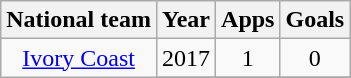<table class="wikitable" style="text-align:center">
<tr>
<th>National team</th>
<th>Year</th>
<th>Apps</th>
<th>Goals</th>
</tr>
<tr>
<td rowspan="3"><a href='#'>Ivory Coast</a></td>
<td>2017</td>
<td>1</td>
<td>0</td>
</tr>
<tr>
</tr>
</table>
